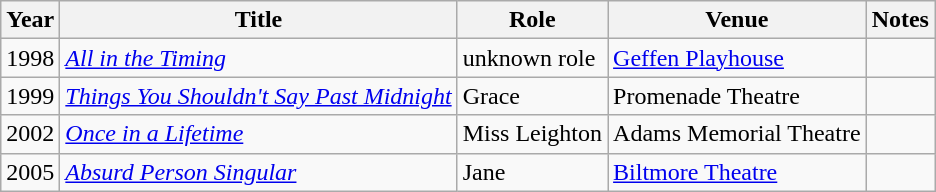<table class="wikitable">
<tr>
<th>Year</th>
<th>Title</th>
<th>Role</th>
<th>Venue</th>
<th>Notes</th>
</tr>
<tr>
<td>1998</td>
<td><em><a href='#'>All in the Timing</a></em></td>
<td>unknown role</td>
<td><a href='#'>Geffen Playhouse</a></td>
<td></td>
</tr>
<tr>
<td>1999</td>
<td><em><a href='#'>Things You Shouldn't Say Past Midnight</a></em></td>
<td>Grace</td>
<td>Promenade Theatre</td>
<td></td>
</tr>
<tr>
<td>2002</td>
<td><em><a href='#'>Once in a Lifetime</a></em></td>
<td>Miss Leighton</td>
<td>Adams Memorial Theatre</td>
<td></td>
</tr>
<tr>
<td>2005</td>
<td><em><a href='#'>Absurd Person Singular</a></em></td>
<td>Jane</td>
<td><a href='#'>Biltmore Theatre</a></td>
<td></td>
</tr>
</table>
